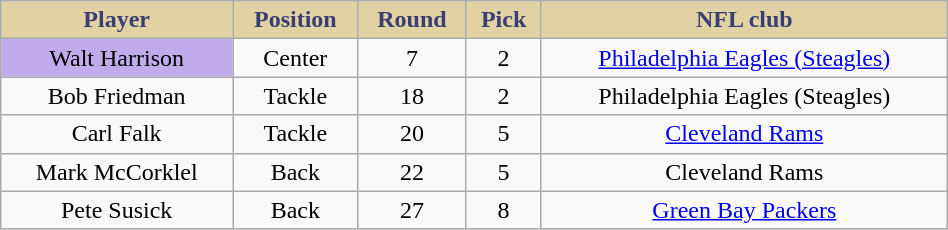<table class="wikitable" style="width:50%;">
<tr style="text-align:center; background:#e2d2a3; color:#3b3e72;">
<td><strong>Player</strong></td>
<td><strong>Position</strong></td>
<td><strong>Round</strong></td>
<td><strong>Pick</strong></td>
<td><strong>NFL club</strong></td>
</tr>
<tr style="text-align:center;" bgcolor="">
<td bgcolor="C0ACEA">Walt Harrison</td>
<td>Center</td>
<td>7</td>
<td>2</td>
<td><a href='#'>Philadelphia Eagles (Steagles)</a></td>
</tr>
<tr style="text-align:center;" bgcolor="">
<td>Bob Friedman</td>
<td>Tackle</td>
<td>18</td>
<td>2</td>
<td>Philadelphia Eagles (Steagles)</td>
</tr>
<tr style="text-align:center;" bgcolor="">
<td>Carl Falk</td>
<td>Tackle</td>
<td>20</td>
<td>5</td>
<td><a href='#'>Cleveland Rams</a></td>
</tr>
<tr style="text-align:center;" bgcolor="">
<td>Mark McCorklel</td>
<td>Back</td>
<td>22</td>
<td>5</td>
<td>Cleveland Rams</td>
</tr>
<tr style="text-align:center;" bgcolor="">
<td>Pete Susick</td>
<td>Back</td>
<td>27</td>
<td>8</td>
<td><a href='#'>Green Bay Packers</a></td>
</tr>
</table>
